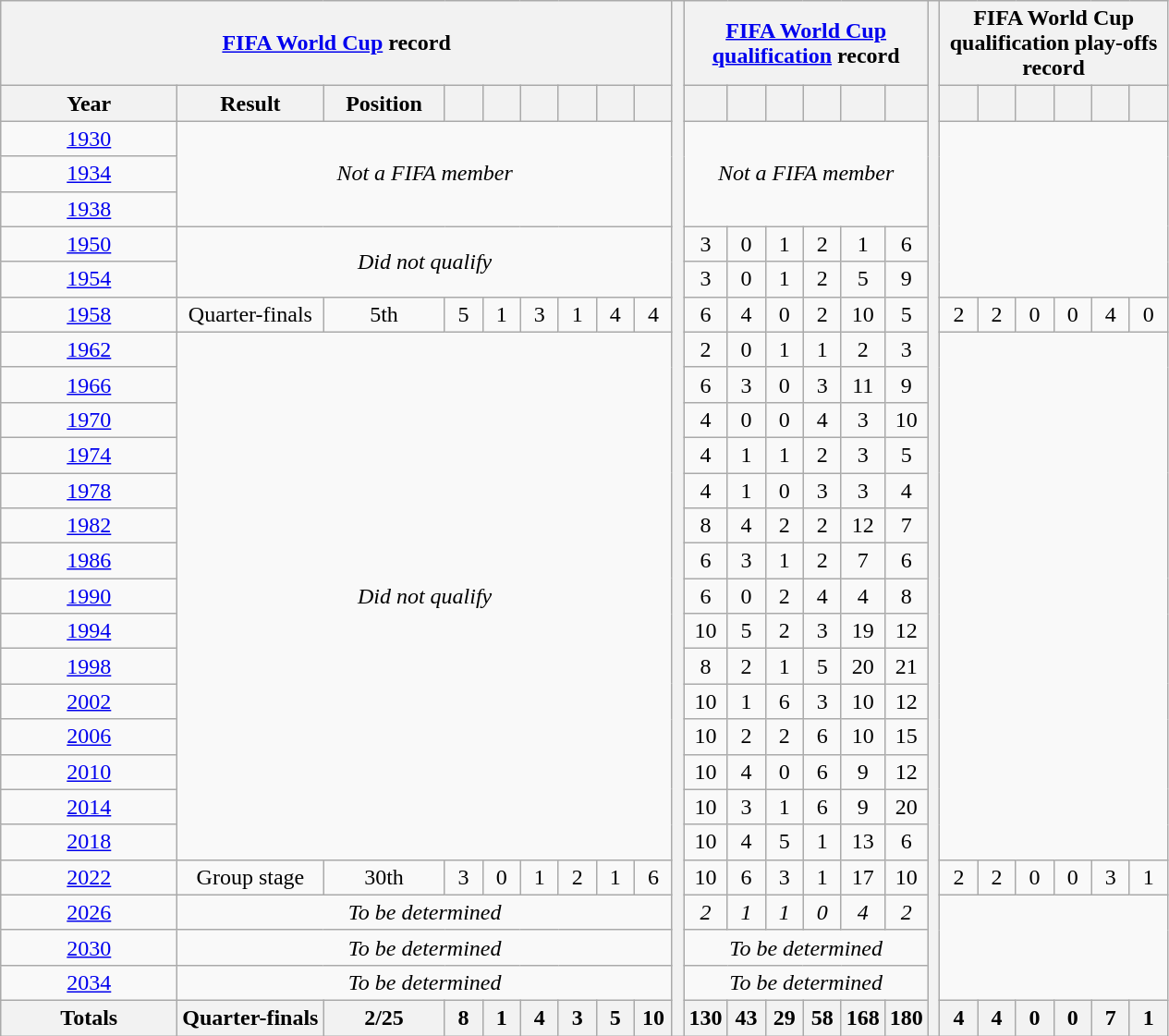<table class="wikitable" style="text-align:center">
<tr>
<th colspan="9"><a href='#'>FIFA World Cup</a> record</th>
<th rowspan="39" width="1"></th>
<th colspan="6"><a href='#'>FIFA World Cup qualification</a> record</th>
<th rowspan="39" width="1"></th>
<th colspan="6">FIFA World Cup qualification play-offs record</th>
</tr>
<tr>
<th width="120">Year</th>
<th>Result</th>
<th width="80">Position</th>
<th width="20"></th>
<th width="20"></th>
<th width="20"></th>
<th width="20"></th>
<th width="20"></th>
<th width="20"></th>
<th width="20"></th>
<th width="20"></th>
<th width="20"></th>
<th width="20"></th>
<th width="20"></th>
<th width="20"></th>
<th width="20"></th>
<th width="20"></th>
<th width="20"></th>
<th width="20"></th>
<th width="20"></th>
<th width="20"></th>
</tr>
<tr>
<td> <a href='#'>1930</a></td>
<td colspan=8 rowspan=3><em>Not a FIFA member</em></td>
<td colspan=6 rowspan=3><em>Not a FIFA member</em></td>
</tr>
<tr>
<td> <a href='#'>1934</a></td>
</tr>
<tr>
<td> <a href='#'>1938</a></td>
</tr>
<tr>
<td> <a href='#'>1950</a></td>
<td colspan=8 rowspan=2><em>Did not qualify</em></td>
<td>3</td>
<td>0</td>
<td>1</td>
<td>2</td>
<td>1</td>
<td>6</td>
</tr>
<tr>
<td> <a href='#'>1954</a></td>
<td>3</td>
<td>0</td>
<td>1</td>
<td>2</td>
<td>5</td>
<td>9</td>
</tr>
<tr>
<td> <a href='#'>1958</a></td>
<td>Quarter-finals</td>
<td>5th</td>
<td>5</td>
<td>1</td>
<td>3</td>
<td>1</td>
<td>4</td>
<td>4</td>
<td>6</td>
<td>4</td>
<td>0</td>
<td>2</td>
<td>10</td>
<td>5</td>
<td>2</td>
<td>2</td>
<td>0</td>
<td>0</td>
<td>4</td>
<td>0</td>
</tr>
<tr>
<td> <a href='#'>1962</a></td>
<td colspan=8 rowspan=15><em>Did not qualify</em></td>
<td>2</td>
<td>0</td>
<td>1</td>
<td>1</td>
<td>2</td>
<td>3</td>
</tr>
<tr>
<td> <a href='#'>1966</a></td>
<td>6</td>
<td>3</td>
<td>0</td>
<td>3</td>
<td>11</td>
<td>9</td>
</tr>
<tr>
<td> <a href='#'>1970</a></td>
<td>4</td>
<td>0</td>
<td>0</td>
<td>4</td>
<td>3</td>
<td>10</td>
</tr>
<tr>
<td> <a href='#'>1974</a></td>
<td>4</td>
<td>1</td>
<td>1</td>
<td>2</td>
<td>3</td>
<td>5</td>
</tr>
<tr>
<td> <a href='#'>1978</a></td>
<td>4</td>
<td>1</td>
<td>0</td>
<td>3</td>
<td>3</td>
<td>4</td>
</tr>
<tr>
<td> <a href='#'>1982</a></td>
<td>8</td>
<td>4</td>
<td>2</td>
<td>2</td>
<td>12</td>
<td>7</td>
</tr>
<tr>
<td> <a href='#'>1986</a></td>
<td>6</td>
<td>3</td>
<td>1</td>
<td>2</td>
<td>7</td>
<td>6</td>
</tr>
<tr>
<td> <a href='#'>1990</a></td>
<td>6</td>
<td>0</td>
<td>2</td>
<td>4</td>
<td>4</td>
<td>8</td>
</tr>
<tr>
<td> <a href='#'>1994</a></td>
<td>10</td>
<td>5</td>
<td>2</td>
<td>3</td>
<td>19</td>
<td>12</td>
</tr>
<tr>
<td> <a href='#'>1998</a></td>
<td>8</td>
<td>2</td>
<td>1</td>
<td>5</td>
<td>20</td>
<td>21</td>
</tr>
<tr>
<td>  <a href='#'>2002</a></td>
<td>10</td>
<td>1</td>
<td>6</td>
<td>3</td>
<td>10</td>
<td>12</td>
</tr>
<tr>
<td> <a href='#'>2006</a></td>
<td>10</td>
<td>2</td>
<td>2</td>
<td>6</td>
<td>10</td>
<td>15</td>
</tr>
<tr>
<td> <a href='#'>2010</a></td>
<td>10</td>
<td>4</td>
<td>0</td>
<td>6</td>
<td>9</td>
<td>12</td>
</tr>
<tr>
<td> <a href='#'>2014</a></td>
<td>10</td>
<td>3</td>
<td>1</td>
<td>6</td>
<td>9</td>
<td>20</td>
</tr>
<tr>
<td> <a href='#'>2018</a></td>
<td>10</td>
<td>4</td>
<td>5</td>
<td>1</td>
<td>13</td>
<td>6</td>
</tr>
<tr>
<td> <a href='#'>2022</a></td>
<td>Group stage</td>
<td>30th</td>
<td>3</td>
<td>0</td>
<td>1</td>
<td>2</td>
<td>1</td>
<td>6</td>
<td>10</td>
<td>6</td>
<td>3</td>
<td>1</td>
<td>17</td>
<td>10</td>
<td>2</td>
<td>2</td>
<td>0</td>
<td>0</td>
<td>3</td>
<td>1</td>
</tr>
<tr>
<td>   <a href='#'>2026</a></td>
<td colspan=8><em>To be determined</em></td>
<td><em>2</em></td>
<td><em>1</em></td>
<td><em>1</em></td>
<td><em>0</em></td>
<td><em>4</em></td>
<td><em>2</em></td>
</tr>
<tr>
<td>   <a href='#'>2030</a></td>
<td colspan=8><em>To be determined</em></td>
<td colspan=6><em>To be determined</em></td>
</tr>
<tr>
<td> <a href='#'>2034</a></td>
<td colspan=8><em>To be determined</em></td>
<td colspan=6><em>To be determined</em></td>
</tr>
<tr>
<th>Totals</th>
<th>Quarter-finals</th>
<th>2/25</th>
<th>8</th>
<th>1</th>
<th>4</th>
<th>3</th>
<th>5</th>
<th>10</th>
<th>130</th>
<th>43</th>
<th>29</th>
<th>58</th>
<th>168</th>
<th>180</th>
<th>4</th>
<th>4</th>
<th>0</th>
<th>0</th>
<th>7</th>
<th>1</th>
</tr>
</table>
